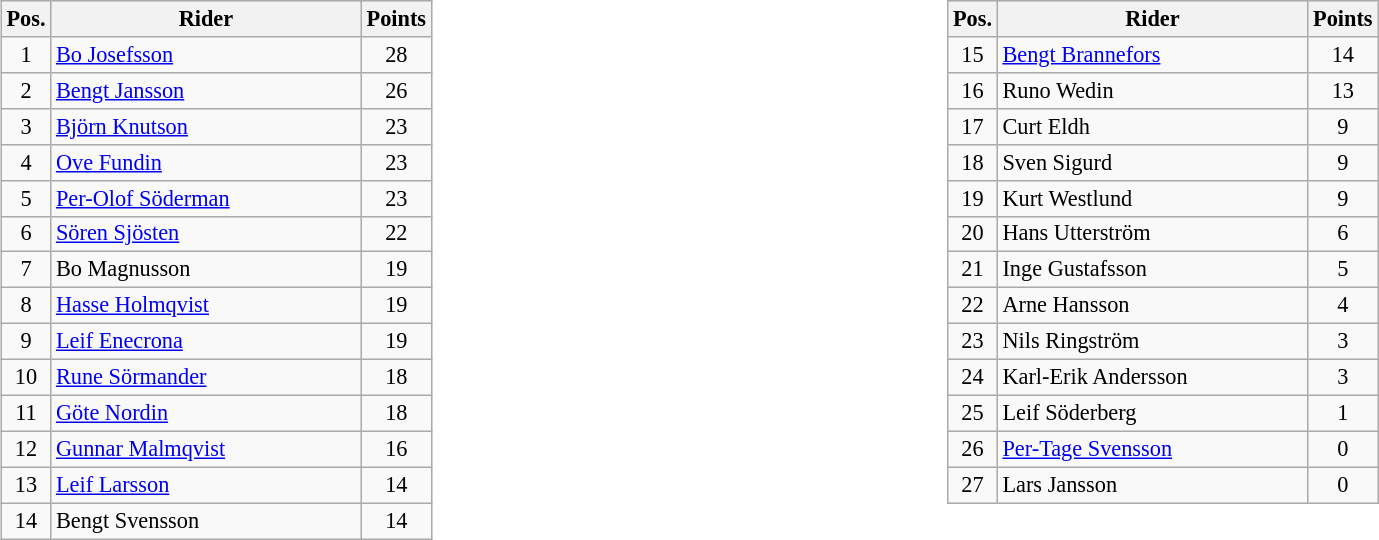<table width=100%>
<tr>
<td width=50% valign=top><br><table class=wikitable style="font-size:93%;">
<tr>
<th width=25px>Pos.</th>
<th width=200px>Rider</th>
<th width=40px>Points</th>
</tr>
<tr align=center >
<td>1</td>
<td align=left><a href='#'>Bo Josefsson</a></td>
<td>28</td>
</tr>
<tr align=center >
<td>2</td>
<td align=left><a href='#'>Bengt Jansson</a></td>
<td>26</td>
</tr>
<tr align=center >
<td>3</td>
<td align=left><a href='#'>Björn Knutson</a></td>
<td>23</td>
</tr>
<tr align=center >
<td>4</td>
<td align=left><a href='#'>Ove Fundin</a></td>
<td>23</td>
</tr>
<tr align=center >
<td>5</td>
<td align=left><a href='#'>Per-Olof Söderman</a></td>
<td>23</td>
</tr>
<tr align=center >
<td>6</td>
<td align=left><a href='#'>Sören Sjösten</a></td>
<td>22</td>
</tr>
<tr align=center >
<td>7</td>
<td align=left>Bo Magnusson</td>
<td>19</td>
</tr>
<tr align=center >
<td>8</td>
<td align=left><a href='#'>Hasse Holmqvist</a></td>
<td>19</td>
</tr>
<tr align=center >
<td>9</td>
<td align=left><a href='#'>Leif Enecrona</a></td>
<td>19</td>
</tr>
<tr align=center >
<td>10</td>
<td align=left><a href='#'>Rune Sörmander</a></td>
<td>18</td>
</tr>
<tr align=center >
<td>11</td>
<td align=left><a href='#'>Göte Nordin</a></td>
<td>18</td>
</tr>
<tr align=center >
<td>12</td>
<td align=left><a href='#'>Gunnar Malmqvist</a></td>
<td>16</td>
</tr>
<tr align=center >
<td>13</td>
<td align=left><a href='#'>Leif Larsson</a></td>
<td>14</td>
</tr>
<tr align=center >
<td>14</td>
<td align=left>Bengt Svensson</td>
<td>14</td>
</tr>
</table>
</td>
<td width=50% valign=top><br><table class=wikitable style="font-size:93%;">
<tr>
<th width=25px>Pos.</th>
<th width=200px>Rider</th>
<th width=40px>Points</th>
</tr>
<tr align=center >
<td>15</td>
<td align=left><a href='#'>Bengt Brannefors</a></td>
<td>14</td>
</tr>
<tr align=center >
<td>16</td>
<td align=left>Runo Wedin</td>
<td>13</td>
</tr>
<tr align=center>
<td>17</td>
<td align=left>Curt Eldh</td>
<td>9</td>
</tr>
<tr align=center>
<td>18</td>
<td align=left>Sven Sigurd</td>
<td>9</td>
</tr>
<tr align=center>
<td>19</td>
<td align=left>Kurt Westlund</td>
<td>9</td>
</tr>
<tr align=center>
<td>20</td>
<td align=left>Hans Utterström</td>
<td>6</td>
</tr>
<tr align=center>
<td>21</td>
<td align=left>Inge Gustafsson</td>
<td>5</td>
</tr>
<tr align=center>
<td>22</td>
<td align=left>Arne Hansson</td>
<td>4</td>
</tr>
<tr align=center>
<td>23</td>
<td align=left>Nils Ringström</td>
<td>3</td>
</tr>
<tr align=center>
<td>24</td>
<td align=left>Karl-Erik Andersson</td>
<td>3</td>
</tr>
<tr align=center>
<td>25</td>
<td align=left>Leif Söderberg</td>
<td>1</td>
</tr>
<tr align=center>
<td>26</td>
<td align=left><a href='#'>Per-Tage Svensson</a></td>
<td>0</td>
</tr>
<tr align=center>
<td>27</td>
<td align=left>Lars Jansson</td>
<td>0</td>
</tr>
</table>
</td>
</tr>
</table>
